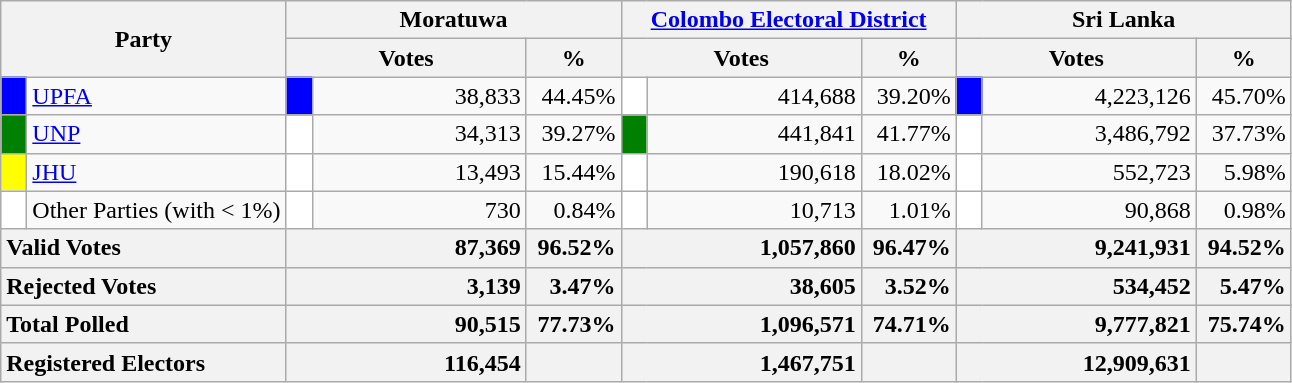<table class="wikitable">
<tr>
<th colspan="2" width="144px"rowspan="2">Party</th>
<th colspan="3" width="216px">Moratuwa</th>
<th colspan="3" width="216px"><a href='#'>Colombo Electoral District</a></th>
<th colspan="3" width="216px">Sri Lanka</th>
</tr>
<tr>
<th colspan="2" width="144px">Votes</th>
<th>%</th>
<th colspan="2" width="144px">Votes</th>
<th>%</th>
<th colspan="2" width="144px">Votes</th>
<th>%</th>
</tr>
<tr>
<td style="background-color:blue;" width="10px"></td>
<td style="text-align:left;"><a href='#'>UPFA</a></td>
<td style="background-color:blue;" width="10px"></td>
<td style="text-align:right;">38,833</td>
<td style="text-align:right;">44.45%</td>
<td style="background-color:white;" width="10px"></td>
<td style="text-align:right;">414,688</td>
<td style="text-align:right;">39.20%</td>
<td style="background-color:blue;" width="10px"></td>
<td style="text-align:right;">4,223,126</td>
<td style="text-align:right;">45.70%</td>
</tr>
<tr>
<td style="background-color:green;" width="10px"></td>
<td style="text-align:left;"><a href='#'>UNP</a></td>
<td style="background-color:white;" width="10px"></td>
<td style="text-align:right;">34,313</td>
<td style="text-align:right;">39.27%</td>
<td style="background-color:green;" width="10px"></td>
<td style="text-align:right;">441,841</td>
<td style="text-align:right;">41.77%</td>
<td style="background-color:white;" width="10px"></td>
<td style="text-align:right;">3,486,792</td>
<td style="text-align:right;">37.73%</td>
</tr>
<tr>
<td style="background-color:yellow;" width="10px"></td>
<td style="text-align:left;"><a href='#'>JHU</a></td>
<td style="background-color:white;" width="10px"></td>
<td style="text-align:right;">13,493</td>
<td style="text-align:right;">15.44%</td>
<td style="background-color:white;" width="10px"></td>
<td style="text-align:right;">190,618</td>
<td style="text-align:right;">18.02%</td>
<td style="background-color:white;" width="10px"></td>
<td style="text-align:right;">552,723</td>
<td style="text-align:right;">5.98%</td>
</tr>
<tr>
<td style="background-color:white;" width="10px"></td>
<td style="text-align:left;">Other Parties (with < 1%)</td>
<td style="background-color:white;" width="10px"></td>
<td style="text-align:right;">730</td>
<td style="text-align:right;">0.84%</td>
<td style="background-color:white;" width="10px"></td>
<td style="text-align:right;">10,713</td>
<td style="text-align:right;">1.01%</td>
<td style="background-color:white;" width="10px"></td>
<td style="text-align:right;">90,868</td>
<td style="text-align:right;">0.98%</td>
</tr>
<tr>
<th colspan="2" width="144px"style="text-align:left;">Valid Votes</th>
<th style="text-align:right;"colspan="2" width="144px">87,369</th>
<th style="text-align:right;">96.52%</th>
<th style="text-align:right;"colspan="2" width="144px">1,057,860</th>
<th style="text-align:right;">96.47%</th>
<th style="text-align:right;"colspan="2" width="144px">9,241,931</th>
<th style="text-align:right;">94.52%</th>
</tr>
<tr>
<th colspan="2" width="144px"style="text-align:left;">Rejected Votes</th>
<th style="text-align:right;"colspan="2" width="144px">3,139</th>
<th style="text-align:right;">3.47%</th>
<th style="text-align:right;"colspan="2" width="144px">38,605</th>
<th style="text-align:right;">3.52%</th>
<th style="text-align:right;"colspan="2" width="144px">534,452</th>
<th style="text-align:right;">5.47%</th>
</tr>
<tr>
<th colspan="2" width="144px"style="text-align:left;">Total Polled</th>
<th style="text-align:right;"colspan="2" width="144px">90,515</th>
<th style="text-align:right;">77.73%</th>
<th style="text-align:right;"colspan="2" width="144px">1,096,571</th>
<th style="text-align:right;">74.71%</th>
<th style="text-align:right;"colspan="2" width="144px">9,777,821</th>
<th style="text-align:right;">75.74%</th>
</tr>
<tr>
<th colspan="2" width="144px"style="text-align:left;">Registered Electors</th>
<th style="text-align:right;"colspan="2" width="144px">116,454</th>
<th></th>
<th style="text-align:right;"colspan="2" width="144px">1,467,751</th>
<th></th>
<th style="text-align:right;"colspan="2" width="144px">12,909,631</th>
<th></th>
</tr>
</table>
